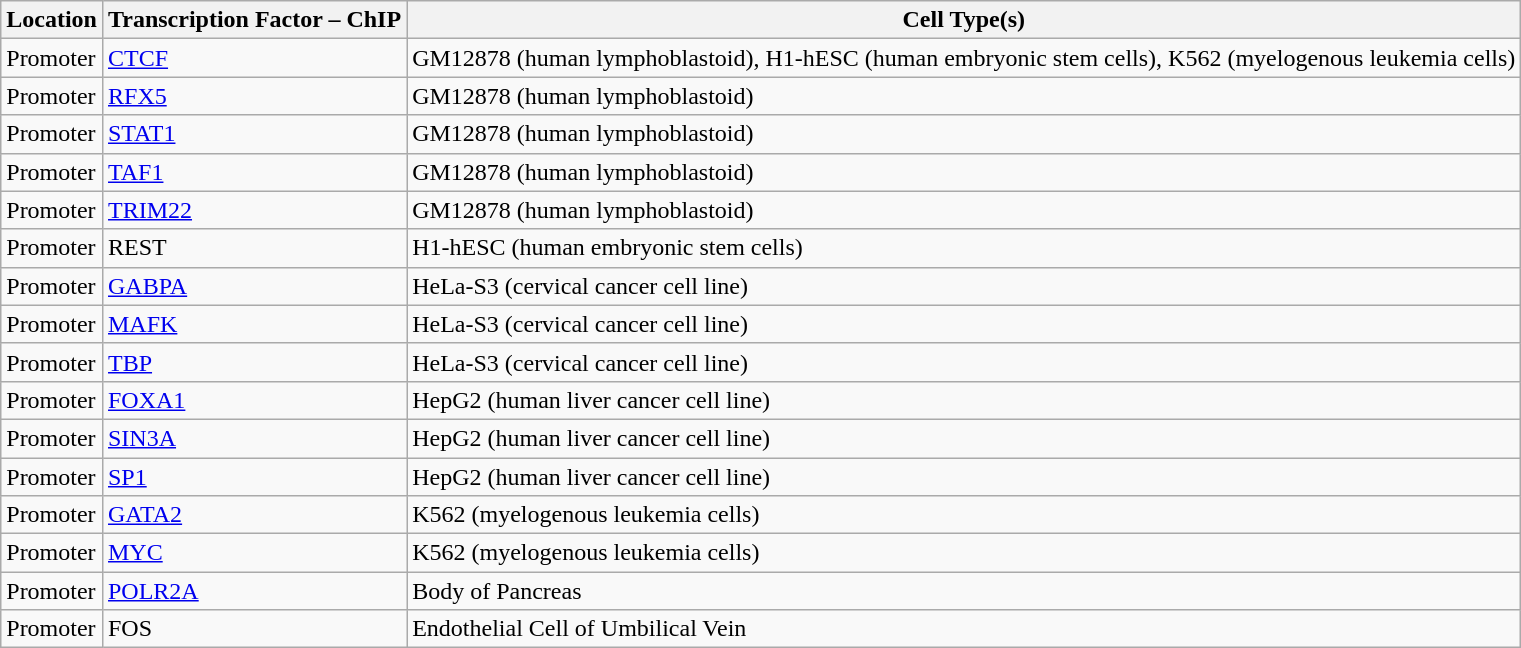<table class="wikitable">
<tr>
<th>Location</th>
<th>Transcription Factor – ChIP</th>
<th>Cell Type(s)</th>
</tr>
<tr>
<td>Promoter</td>
<td><a href='#'>CTCF</a></td>
<td>GM12878 (human lymphoblastoid), H1-hESC (human embryonic stem cells), K562 (myelogenous leukemia cells)</td>
</tr>
<tr>
<td>Promoter</td>
<td><a href='#'>RFX5</a></td>
<td>GM12878 (human lymphoblastoid)</td>
</tr>
<tr>
<td>Promoter</td>
<td><a href='#'>STAT1</a></td>
<td>GM12878 (human lymphoblastoid)</td>
</tr>
<tr>
<td>Promoter</td>
<td><a href='#'>TAF1</a></td>
<td>GM12878 (human lymphoblastoid)</td>
</tr>
<tr>
<td>Promoter</td>
<td><a href='#'>TRIM22</a></td>
<td>GM12878 (human lymphoblastoid)</td>
</tr>
<tr>
<td>Promoter</td>
<td>REST</td>
<td>H1-hESC (human embryonic stem cells)</td>
</tr>
<tr>
<td>Promoter</td>
<td><a href='#'>GABPA</a></td>
<td>HeLa-S3 (cervical cancer cell line)</td>
</tr>
<tr>
<td>Promoter</td>
<td><a href='#'>MAFK</a></td>
<td>HeLa-S3 (cervical cancer cell line)</td>
</tr>
<tr>
<td>Promoter</td>
<td><a href='#'>TBP</a></td>
<td>HeLa-S3 (cervical cancer cell line)</td>
</tr>
<tr>
<td>Promoter</td>
<td><a href='#'>FOXA1</a></td>
<td>HepG2 (human liver cancer cell line)</td>
</tr>
<tr>
<td>Promoter</td>
<td><a href='#'>SIN3A</a></td>
<td>HepG2 (human liver cancer cell line)</td>
</tr>
<tr>
<td>Promoter</td>
<td><a href='#'>SP1</a></td>
<td>HepG2 (human liver cancer cell line)</td>
</tr>
<tr>
<td>Promoter</td>
<td><a href='#'>GATA2</a></td>
<td>K562 (myelogenous leukemia cells)</td>
</tr>
<tr>
<td>Promoter</td>
<td><a href='#'>MYC</a></td>
<td>K562 (myelogenous leukemia cells)</td>
</tr>
<tr>
<td>Promoter</td>
<td><a href='#'>POLR2A</a></td>
<td>Body of Pancreas</td>
</tr>
<tr>
<td>Promoter</td>
<td>FOS</td>
<td>Endothelial Cell of Umbilical Vein</td>
</tr>
</table>
